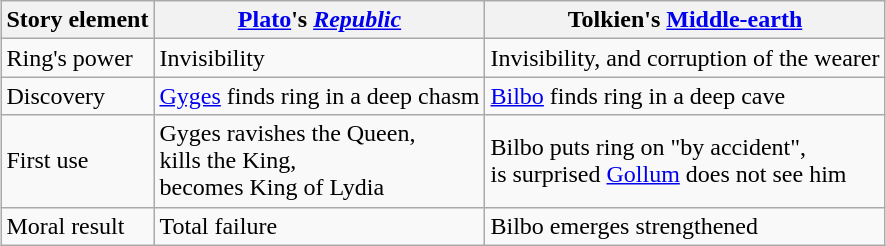<table class="wikitable" style="margin:1em auto;">
<tr>
<th>Story element</th>
<th><a href='#'>Plato</a>'s <em><a href='#'>Republic</a></em></th>
<th>Tolkien's <a href='#'>Middle-earth</a></th>
</tr>
<tr>
<td>Ring's power</td>
<td>Invisibility</td>
<td>Invisibility, and corruption of the wearer</td>
</tr>
<tr>
<td>Discovery</td>
<td><a href='#'>Gyges</a> finds ring in a deep chasm</td>
<td><a href='#'>Bilbo</a> finds ring in a deep cave</td>
</tr>
<tr>
<td>First use</td>
<td>Gyges ravishes the Queen,<br>kills the King,<br>becomes King of Lydia</td>
<td>Bilbo puts ring on "by accident",<br>is surprised <a href='#'>Gollum</a> does not see him</td>
</tr>
<tr>
<td>Moral result</td>
<td>Total failure</td>
<td>Bilbo emerges strengthened</td>
</tr>
</table>
